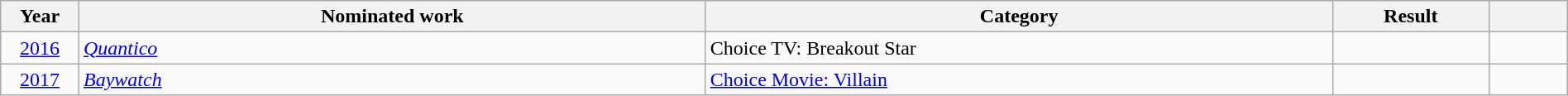<table class="wikitable sortable" width=100%>
<tr>
<th width=5%>Year</th>
<th width=40%>Nominated work</th>
<th width=40%>Category</th>
<th width=10%>Result</th>
<th width=5%></th>
</tr>
<tr>
<td style="text-align:center;"><a href='#'>2016</a></td>
<td style="text-align:left"><em><a href='#'>Quantico</a></em></td>
<td>Choice TV: Breakout Star</td>
<td></td>
<td style="text-align:center;"></td>
</tr>
<tr>
<td style="text-align:center;"><a href='#'>2017</a></td>
<td style="text-align:left"><em><a href='#'>Baywatch</a></em></td>
<td><a href='#'>Choice Movie: Villain</a></td>
<td></td>
<td style="text-align:center;"></td>
</tr>
</table>
